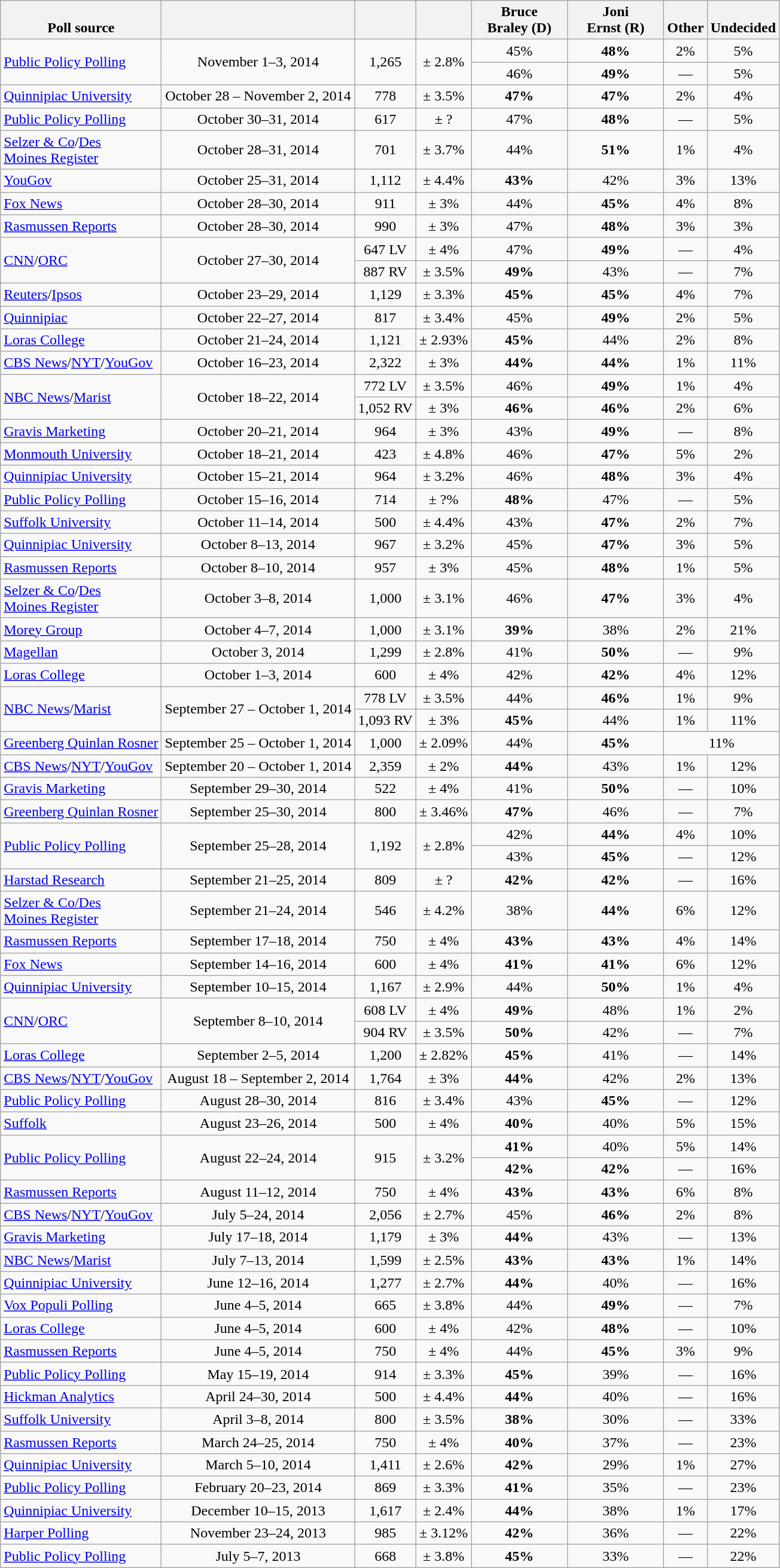<table class="wikitable" style="text-align:center">
<tr valign= bottom>
<th>Poll source</th>
<th></th>
<th></th>
<th></th>
<th style="width:100px;">Bruce<br>Braley (D)</th>
<th style="width:100px;">Joni<br>Ernst (R)</th>
<th>Other</th>
<th>Undecided</th>
</tr>
<tr>
<td align=left rowspan=2><a href='#'>Public Policy Polling</a></td>
<td rowspan=2>November 1–3, 2014</td>
<td rowspan=2>1,265</td>
<td rowspan=2>± 2.8%</td>
<td>45%</td>
<td><strong>48%</strong></td>
<td>2%</td>
<td>5%</td>
</tr>
<tr>
<td>46%</td>
<td><strong>49%</strong></td>
<td>—</td>
<td>5%</td>
</tr>
<tr>
<td align=left><a href='#'>Quinnipiac University</a></td>
<td>October 28 – November 2, 2014</td>
<td>778</td>
<td>± 3.5%</td>
<td><strong>47%</strong></td>
<td><strong>47%</strong></td>
<td>2%</td>
<td>4%</td>
</tr>
<tr>
<td align=left><a href='#'>Public Policy Polling</a></td>
<td>October 30–31, 2014</td>
<td>617</td>
<td>± ?</td>
<td>47%</td>
<td><strong>48%</strong></td>
<td>—</td>
<td>5%</td>
</tr>
<tr>
<td align=left><a href='#'>Selzer & Co</a>/<a href='#'>Des</a><br><a href='#'>Moines Register</a></td>
<td>October 28–31, 2014</td>
<td>701</td>
<td>± 3.7%</td>
<td>44%</td>
<td><strong>51%</strong></td>
<td>1%</td>
<td>4%</td>
</tr>
<tr>
<td align=left><a href='#'>YouGov</a></td>
<td>October 25–31, 2014</td>
<td>1,112</td>
<td>± 4.4%</td>
<td><strong>43%</strong></td>
<td>42%</td>
<td>3%</td>
<td>13%</td>
</tr>
<tr>
<td align=left><a href='#'>Fox News</a></td>
<td>October 28–30, 2014</td>
<td>911</td>
<td>± 3%</td>
<td>44%</td>
<td><strong>45%</strong></td>
<td>4%</td>
<td>8%</td>
</tr>
<tr>
<td align=left><a href='#'>Rasmussen Reports</a></td>
<td>October 28–30, 2014</td>
<td>990</td>
<td>± 3%</td>
<td>47%</td>
<td><strong>48%</strong></td>
<td>3%</td>
<td>3%</td>
</tr>
<tr>
<td align=left rowspan=2><a href='#'>CNN</a>/<a href='#'>ORC</a></td>
<td rowspan=2>October 27–30, 2014</td>
<td>647 LV</td>
<td>± 4%</td>
<td>47%</td>
<td><strong>49%</strong></td>
<td>—</td>
<td>4%</td>
</tr>
<tr>
<td>887 RV</td>
<td>± 3.5%</td>
<td><strong>49%</strong></td>
<td>43%</td>
<td>—</td>
<td>7%</td>
</tr>
<tr>
<td align=left><a href='#'>Reuters</a>/<a href='#'>Ipsos</a></td>
<td>October 23–29, 2014</td>
<td>1,129</td>
<td>± 3.3%</td>
<td><strong>45%</strong></td>
<td><strong>45%</strong></td>
<td>4%</td>
<td>7%</td>
</tr>
<tr>
<td align=left><a href='#'>Quinnipiac</a></td>
<td>October 22–27, 2014</td>
<td>817</td>
<td>± 3.4%</td>
<td>45%</td>
<td><strong>49%</strong></td>
<td>2%</td>
<td>5%</td>
</tr>
<tr>
<td align=left><a href='#'>Loras College</a></td>
<td>October 21–24, 2014</td>
<td>1,121</td>
<td>± 2.93%</td>
<td><strong>45%</strong></td>
<td>44%</td>
<td>2%</td>
<td>8%</td>
</tr>
<tr>
<td align=left><a href='#'>CBS News</a>/<a href='#'>NYT</a>/<a href='#'>YouGov</a></td>
<td>October 16–23, 2014</td>
<td>2,322</td>
<td>± 3%</td>
<td><strong>44%</strong></td>
<td><strong>44%</strong></td>
<td>1%</td>
<td>11%</td>
</tr>
<tr>
<td align=left rowspan=2><a href='#'>NBC News</a>/<a href='#'>Marist</a></td>
<td rowspan=2>October 18–22, 2014</td>
<td>772 LV</td>
<td>± 3.5%</td>
<td>46%</td>
<td><strong>49%</strong></td>
<td>1%</td>
<td>4%</td>
</tr>
<tr>
<td>1,052 RV</td>
<td>± 3%</td>
<td><strong>46%</strong></td>
<td><strong>46%</strong></td>
<td>2%</td>
<td>6%</td>
</tr>
<tr>
<td align=left><a href='#'>Gravis Marketing</a></td>
<td>October 20–21, 2014</td>
<td>964</td>
<td>± 3%</td>
<td>43%</td>
<td><strong>49%</strong></td>
<td>—</td>
<td>8%</td>
</tr>
<tr>
<td align=left><a href='#'>Monmouth University</a></td>
<td>October 18–21, 2014</td>
<td>423</td>
<td>± 4.8%</td>
<td>46%</td>
<td><strong>47%</strong></td>
<td>5%</td>
<td>2%</td>
</tr>
<tr>
<td align=left><a href='#'>Quinnipiac University</a></td>
<td>October 15–21, 2014</td>
<td>964</td>
<td>± 3.2%</td>
<td>46%</td>
<td><strong>48%</strong></td>
<td>3%</td>
<td>4%</td>
</tr>
<tr>
<td align=left><a href='#'>Public Policy Polling</a></td>
<td>October 15–16, 2014</td>
<td>714</td>
<td>± ?%</td>
<td><strong>48%</strong></td>
<td>47%</td>
<td>—</td>
<td>5%</td>
</tr>
<tr>
<td align=left><a href='#'>Suffolk University</a></td>
<td>October 11–14, 2014</td>
<td>500</td>
<td>± 4.4%</td>
<td>43%</td>
<td><strong>47%</strong></td>
<td>2%</td>
<td>7%</td>
</tr>
<tr>
<td align=left><a href='#'>Quinnipiac University</a></td>
<td>October 8–13, 2014</td>
<td>967</td>
<td>± 3.2%</td>
<td>45%</td>
<td><strong>47%</strong></td>
<td>3%</td>
<td>5%</td>
</tr>
<tr>
<td align=left><a href='#'>Rasmussen Reports</a></td>
<td>October 8–10, 2014</td>
<td>957</td>
<td>± 3%</td>
<td>45%</td>
<td><strong>48%</strong></td>
<td>1%</td>
<td>5%</td>
</tr>
<tr>
<td align=left><a href='#'>Selzer & Co</a>/<a href='#'>Des</a><br><a href='#'>Moines Register</a></td>
<td>October 3–8, 2014</td>
<td>1,000</td>
<td>± 3.1%</td>
<td>46%</td>
<td><strong>47%</strong></td>
<td>3%</td>
<td>4%</td>
</tr>
<tr>
<td align=left><a href='#'>Morey Group</a></td>
<td>October 4–7, 2014</td>
<td>1,000</td>
<td>± 3.1%</td>
<td><strong>39%</strong></td>
<td>38%</td>
<td>2%</td>
<td>21%</td>
</tr>
<tr>
<td align=left><a href='#'>Magellan</a></td>
<td>October 3, 2014</td>
<td>1,299</td>
<td>± 2.8%</td>
<td>41%</td>
<td><strong>50%</strong></td>
<td>—</td>
<td>9%</td>
</tr>
<tr>
<td align=left><a href='#'>Loras College</a></td>
<td>October 1–3, 2014</td>
<td>600</td>
<td>± 4%</td>
<td>42%</td>
<td><strong>42%</strong></td>
<td>4%</td>
<td>12%</td>
</tr>
<tr>
<td align=left rowspan=2><a href='#'>NBC News</a>/<a href='#'>Marist</a></td>
<td rowspan=2>September 27 – October 1, 2014</td>
<td>778 LV</td>
<td>± 3.5%</td>
<td>44%</td>
<td><strong>46%</strong></td>
<td>1%</td>
<td>9%</td>
</tr>
<tr>
<td>1,093 RV</td>
<td>± 3%</td>
<td><strong>45%</strong></td>
<td>44%</td>
<td>1%</td>
<td>11%</td>
</tr>
<tr>
<td align=left><a href='#'>Greenberg Quinlan Rosner</a></td>
<td>September 25 – October 1, 2014</td>
<td>1,000</td>
<td>± 2.09%</td>
<td>44%</td>
<td><strong>45%</strong></td>
<td colspan=2>11%</td>
</tr>
<tr>
<td align=left><a href='#'>CBS News</a>/<a href='#'>NYT</a>/<a href='#'>YouGov</a></td>
<td>September 20 – October 1, 2014</td>
<td>2,359</td>
<td>± 2%</td>
<td><strong>44%</strong></td>
<td>43%</td>
<td>1%</td>
<td>12%</td>
</tr>
<tr>
<td align=left><a href='#'>Gravis Marketing</a></td>
<td>September 29–30, 2014</td>
<td>522</td>
<td>± 4%</td>
<td>41%</td>
<td><strong>50%</strong></td>
<td>—</td>
<td>10%</td>
</tr>
<tr>
<td align=left><a href='#'>Greenberg Quinlan Rosner</a></td>
<td>September 25–30, 2014</td>
<td>800</td>
<td>± 3.46%</td>
<td><strong>47%</strong></td>
<td>46%</td>
<td>—</td>
<td>7%</td>
</tr>
<tr>
<td align=left rowspan=2><a href='#'>Public Policy Polling</a></td>
<td rowspan=2>September 25–28, 2014</td>
<td rowspan=2>1,192</td>
<td rowspan=2>± 2.8%</td>
<td>42%</td>
<td><strong>44%</strong></td>
<td>4%</td>
<td>10%</td>
</tr>
<tr>
<td>43%</td>
<td><strong>45%</strong></td>
<td>—</td>
<td>12%</td>
</tr>
<tr>
<td align=left><a href='#'>Harstad Research</a></td>
<td>September 21–25, 2014</td>
<td>809</td>
<td>± ?</td>
<td><strong>42%</strong></td>
<td><strong>42%</strong></td>
<td>—</td>
<td>16%</td>
</tr>
<tr>
<td align=left><a href='#'>Selzer & Co/</a><a href='#'>Des</a><br><a href='#'>Moines Register</a></td>
<td>September 21–24, 2014</td>
<td>546</td>
<td>± 4.2%</td>
<td>38%</td>
<td><strong>44%</strong></td>
<td>6%</td>
<td>12%</td>
</tr>
<tr>
<td align=left><a href='#'>Rasmussen Reports</a></td>
<td>September 17–18, 2014</td>
<td>750</td>
<td>± 4%</td>
<td><strong>43%</strong></td>
<td><strong>43%</strong></td>
<td>4%</td>
<td>14%</td>
</tr>
<tr>
<td align=left><a href='#'>Fox News</a></td>
<td>September 14–16, 2014</td>
<td>600</td>
<td>± 4%</td>
<td><strong>41%</strong></td>
<td><strong>41%</strong></td>
<td>6%</td>
<td>12%</td>
</tr>
<tr>
<td align=left><a href='#'>Quinnipiac University</a></td>
<td>September 10–15, 2014</td>
<td>1,167</td>
<td>± 2.9%</td>
<td>44%</td>
<td><strong>50%</strong></td>
<td>1%</td>
<td>4%</td>
</tr>
<tr>
<td align=left rowspan=2><a href='#'>CNN</a>/<a href='#'>ORC</a></td>
<td rowspan=2>September 8–10, 2014</td>
<td>608 LV</td>
<td>± 4%</td>
<td><strong>49%</strong></td>
<td>48%</td>
<td>1%</td>
<td>2%</td>
</tr>
<tr>
<td>904 RV</td>
<td>± 3.5%</td>
<td><strong>50%</strong></td>
<td>42%</td>
<td>—</td>
<td>7%</td>
</tr>
<tr>
<td align=left><a href='#'>Loras College</a></td>
<td>September 2–5, 2014</td>
<td>1,200</td>
<td>± 2.82%</td>
<td><strong>45%</strong></td>
<td>41%</td>
<td>—</td>
<td>14%</td>
</tr>
<tr>
<td align=left><a href='#'>CBS News</a>/<a href='#'>NYT</a>/<a href='#'>YouGov</a></td>
<td>August 18 – September 2, 2014</td>
<td>1,764</td>
<td>± 3%</td>
<td><strong>44%</strong></td>
<td>42%</td>
<td>2%</td>
<td>13%</td>
</tr>
<tr>
<td align=left><a href='#'>Public Policy Polling</a></td>
<td>August 28–30, 2014</td>
<td>816</td>
<td>± 3.4%</td>
<td>43%</td>
<td><strong>45%</strong></td>
<td>—</td>
<td>12%</td>
</tr>
<tr>
<td align=left><a href='#'>Suffolk</a></td>
<td>August 23–26, 2014</td>
<td>500</td>
<td>± 4%</td>
<td><strong>40%</strong></td>
<td>40%</td>
<td>5%</td>
<td>15%</td>
</tr>
<tr>
<td align=left rowspan=2><a href='#'>Public Policy Polling</a></td>
<td rowspan=2>August 22–24, 2014</td>
<td rowspan=2>915</td>
<td rowspan=2>± 3.2%</td>
<td><strong>41%</strong></td>
<td>40%</td>
<td>5%</td>
<td>14%</td>
</tr>
<tr>
<td><strong>42%</strong></td>
<td><strong>42%</strong></td>
<td>—</td>
<td>16%</td>
</tr>
<tr>
<td align=left><a href='#'>Rasmussen Reports</a></td>
<td>August 11–12, 2014</td>
<td>750</td>
<td>± 4%</td>
<td><strong>43%</strong></td>
<td><strong>43%</strong></td>
<td>6%</td>
<td>8%</td>
</tr>
<tr>
<td align=left><a href='#'>CBS News</a>/<a href='#'>NYT</a>/<a href='#'>YouGov</a></td>
<td>July 5–24, 2014</td>
<td>2,056</td>
<td>± 2.7%</td>
<td>45%</td>
<td><strong>46%</strong></td>
<td>2%</td>
<td>8%</td>
</tr>
<tr>
<td align=left><a href='#'>Gravis Marketing</a></td>
<td>July 17–18, 2014</td>
<td>1,179</td>
<td>± 3%</td>
<td><strong>44%</strong></td>
<td>43%</td>
<td>—</td>
<td>13%</td>
</tr>
<tr>
<td align=left><a href='#'>NBC News</a>/<a href='#'>Marist</a></td>
<td>July 7–13, 2014</td>
<td>1,599</td>
<td>± 2.5%</td>
<td><strong>43%</strong></td>
<td><strong>43%</strong></td>
<td>1%</td>
<td>14%</td>
</tr>
<tr>
<td align=left><a href='#'>Quinnipiac University</a></td>
<td>June 12–16, 2014</td>
<td>1,277</td>
<td>± 2.7%</td>
<td><strong>44%</strong></td>
<td>40%</td>
<td>—</td>
<td>16%</td>
</tr>
<tr>
<td align=left><a href='#'>Vox Populi Polling</a></td>
<td>June 4–5, 2014</td>
<td>665</td>
<td>± 3.8%</td>
<td>44%</td>
<td><strong>49%</strong></td>
<td>—</td>
<td>7%</td>
</tr>
<tr>
<td align=left><a href='#'>Loras College</a></td>
<td>June 4–5, 2014</td>
<td>600</td>
<td>± 4%</td>
<td>42%</td>
<td><strong>48%</strong></td>
<td>—</td>
<td>10%</td>
</tr>
<tr>
<td align=left><a href='#'>Rasmussen Reports</a></td>
<td>June 4–5, 2014</td>
<td>750</td>
<td>± 4%</td>
<td>44%</td>
<td><strong>45%</strong></td>
<td>3%</td>
<td>9%</td>
</tr>
<tr>
<td align=left><a href='#'>Public Policy Polling</a></td>
<td>May 15–19, 2014</td>
<td>914</td>
<td>± 3.3%</td>
<td><strong>45%</strong></td>
<td>39%</td>
<td>—</td>
<td>16%</td>
</tr>
<tr>
<td align=left><a href='#'>Hickman Analytics</a></td>
<td>April 24–30, 2014</td>
<td>500</td>
<td>± 4.4%</td>
<td><strong>44%</strong></td>
<td>40%</td>
<td>—</td>
<td>16%</td>
</tr>
<tr>
<td align=left><a href='#'>Suffolk University</a></td>
<td>April 3–8, 2014</td>
<td>800</td>
<td>± 3.5%</td>
<td><strong>38%</strong></td>
<td>30%</td>
<td>—</td>
<td>33%</td>
</tr>
<tr>
<td align=left><a href='#'>Rasmussen Reports</a></td>
<td>March 24–25, 2014</td>
<td>750</td>
<td>± 4%</td>
<td><strong>40%</strong></td>
<td>37%</td>
<td>—</td>
<td>23%</td>
</tr>
<tr>
<td align=left><a href='#'>Quinnipiac University</a></td>
<td>March 5–10, 2014</td>
<td>1,411</td>
<td>± 2.6%</td>
<td><strong>42%</strong></td>
<td>29%</td>
<td>1%</td>
<td>27%</td>
</tr>
<tr>
<td align=left><a href='#'>Public Policy Polling</a></td>
<td>February 20–23, 2014</td>
<td>869</td>
<td>± 3.3%</td>
<td><strong>41%</strong></td>
<td>35%</td>
<td>—</td>
<td>23%</td>
</tr>
<tr>
<td align=left><a href='#'>Quinnipiac University</a></td>
<td>December 10–15, 2013</td>
<td>1,617</td>
<td>± 2.4%</td>
<td><strong>44%</strong></td>
<td>38%</td>
<td>1%</td>
<td>17%</td>
</tr>
<tr>
<td align=left><a href='#'>Harper Polling</a></td>
<td>November 23–24, 2013</td>
<td>985</td>
<td>± 3.12%</td>
<td><strong>42%</strong></td>
<td>36%</td>
<td>—</td>
<td>22%</td>
</tr>
<tr>
<td align=left><a href='#'>Public Policy Polling</a></td>
<td>July 5–7, 2013</td>
<td>668</td>
<td>± 3.8%</td>
<td><strong>45%</strong></td>
<td>33%</td>
<td>—</td>
<td>22%</td>
</tr>
</table>
